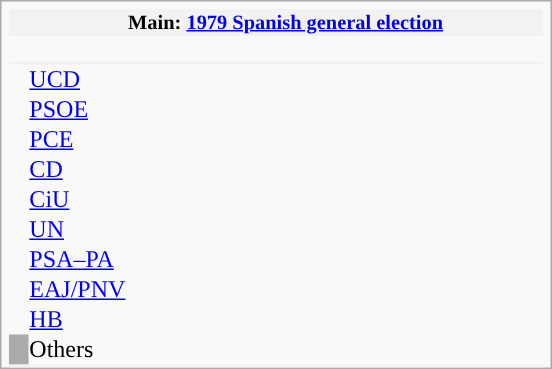<table class="infobox vcard" style="width:23.0em; padding:0.3em; padding-bottom:0em;" cellspacing=0>
<tr>
<td style="background:#F2F2F2; vertical-align:middle; padding:0.4em;" width="30px"></td>
<th colspan="4" style="text-align:center; background:#F2F2F2; font-size:0.85em; width:100%; vertical-align:middle;">Main: <a href='#'>1979 Spanish general election</a></th>
</tr>
<tr>
<td colspan="5" style="text-align:center; font-size:0.85em; padding:0.5em 0em;">  </td>
</tr>
<tr>
<td colspan="5"></td>
</tr>
<tr>
<td colspan="5"></td>
</tr>
<tr>
<th colspan="2" width="85px" style="background:#F2F2F2;"></th>
<th width="70px" style="background:#F2F2F2;"></th>
<th width="45px" style="background:#F2F2F2;"></th>
<th width="30px" style="background:#F2F2F2;"></th>
</tr>
<tr>
<td style="background:"></td>
<td><a href='#'>UCD</a></td>
<td></td>
<td></td>
<td></td>
</tr>
<tr>
<td style="background:"></td>
<td><a href='#'>PSOE</a></td>
<td></td>
<td></td>
<td></td>
</tr>
<tr>
<td style="background:"></td>
<td><a href='#'>PCE</a></td>
<td></td>
<td></td>
<td></td>
</tr>
<tr>
<td style="background:"></td>
<td><a href='#'>CD</a></td>
<td></td>
<td></td>
<td></td>
</tr>
<tr>
<td style="background:"></td>
<td><a href='#'>CiU</a></td>
<td></td>
<td></td>
<td></td>
</tr>
<tr>
<td style="background:"></td>
<td><a href='#'>UN</a></td>
<td></td>
<td></td>
<td></td>
</tr>
<tr>
<td style="background:"></td>
<td><a href='#'>PSA–PA</a></td>
<td></td>
<td></td>
<td></td>
</tr>
<tr>
<td style="background:"></td>
<td><a href='#'>EAJ/PNV</a></td>
<td></td>
<td></td>
<td></td>
</tr>
<tr>
<td style="background:"></td>
<td><a href='#'>HB</a></td>
<td></td>
<td></td>
<td></td>
</tr>
<tr>
<td style="background:#AAAAAA;"></td>
<td>Others</td>
<td></td>
<td></td>
<td></td>
</tr>
<tr>
<th colspan="2" style="background:#F2F2F2;"></th>
<th style="background:#F2F2F2;"></th>
<th style="background:#F2F2F2;"></th>
<th style="background:#F2F2F2;"></th>
</tr>
</table>
